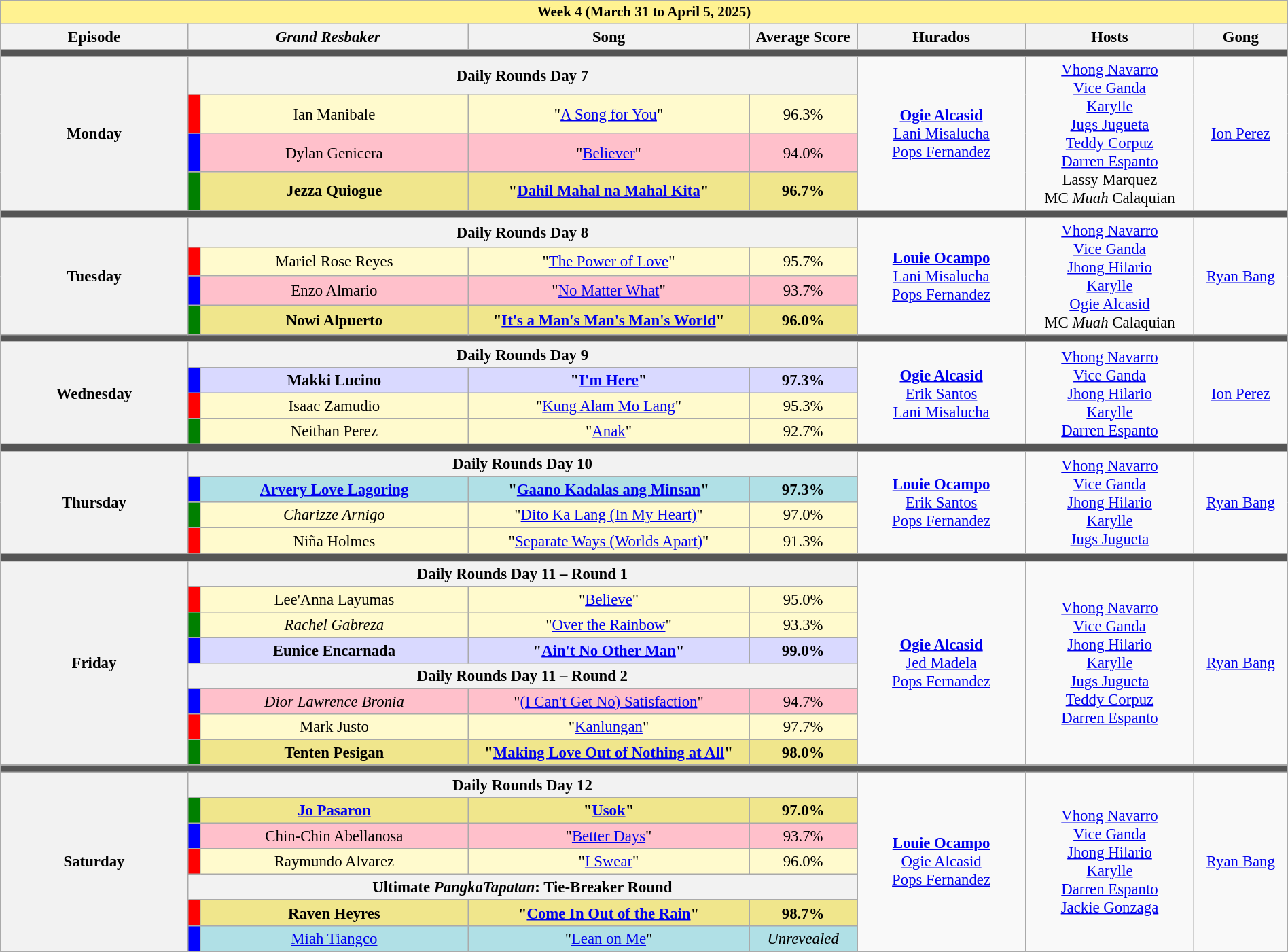<table class="wikitable mw-collapsible mw-collapsed" style="text-align:center; width:100%; font-size:95%;">
<tr>
<th colspan="9" style="background-color:#fff291;font-size:14px">Week 4 (March 31 to April 5, 2025)</th>
</tr>
<tr>
<th width="10%">Episode</th>
<th colspan="2" width="15%"><em>Grand Resbaker</em></th>
<th width="15%">Song</th>
<th width="5%">Average Score</th>
<th width="09%">Hurados</th>
<th width="09%">Hosts</th>
<th width="05%">Gong</th>
</tr>
<tr>
<td colspan="9" style="background:#555;"></td>
</tr>
<tr>
<th rowspan="4">Monday<br></th>
<th colspan="4">Daily Rounds Day 7</th>
<td rowspan="4"><strong><a href='#'>Ogie Alcasid</a></strong><br><a href='#'>Lani Misalucha</a><br><a href='#'>Pops Fernandez</a></td>
<td rowspan="4"><a href='#'>Vhong Navarro</a><br><a href='#'>Vice Ganda</a><br><a href='#'>Karylle</a><br><a href='#'>Jugs Jugueta</a><br><a href='#'>Teddy Corpuz</a><br><a href='#'>Darren Espanto</a><br>Lassy Marquez<br>MC <em>Muah</em> Calaquian</td>
<td rowspan="4"><a href='#'>Ion Perez</a></td>
</tr>
<tr style="background:#FFFACD;">
<td style="background:red;"></td>
<td>Ian Manibale</td>
<td>"<a href='#'>A Song for You</a>"</td>
<td>96.3%</td>
</tr>
<tr style="background:pink;">
<td style="background:blue;"></td>
<td>Dylan Genicera</td>
<td>"<a href='#'>Believer</a>"</td>
<td>94.0%</td>
</tr>
<tr style="background:khaki;">
<td style="background:green;"></td>
<td><strong>Jezza Quiogue</strong></td>
<td><strong>"<a href='#'>Dahil Mahal na Mahal Kita</a>"</strong></td>
<td><strong>96.7%</strong></td>
</tr>
<tr>
<td colspan="9" style="background:#555;"></td>
</tr>
<tr>
<th rowspan="4">Tuesday<br></th>
<th colspan="4">Daily Rounds Day 8</th>
<td rowspan="4"><strong><a href='#'>Louie Ocampo</a></strong><br><a href='#'>Lani Misalucha</a><br><a href='#'>Pops Fernandez</a></td>
<td rowspan="4"><a href='#'>Vhong Navarro</a><br><a href='#'>Vice Ganda</a><br><a href='#'>Jhong Hilario</a><br><a href='#'>Karylle</a><br><a href='#'>Ogie Alcasid</a><br>MC <em>Muah</em> Calaquian</td>
<td rowspan="4"><a href='#'>Ryan Bang</a></td>
</tr>
<tr style="background:#FFFACD;">
<td style="background:red;"></td>
<td>Mariel Rose Reyes</td>
<td>"<a href='#'>The Power of Love</a>"</td>
<td>95.7%</td>
</tr>
<tr style="background:pink;">
<td style="background:blue;"></td>
<td>Enzo Almario</td>
<td>"<a href='#'>No Matter What</a>"</td>
<td>93.7%</td>
</tr>
<tr style="background:khaki;">
<td style="background:green;"></td>
<td><strong>Nowi Alpuerto</strong></td>
<td><strong>"<a href='#'>It's a Man's Man's Man's World</a>"</strong></td>
<td><strong>96.0%</strong></td>
</tr>
<tr>
<td colspan="9" style="background:#555;"></td>
</tr>
<tr>
<th rowspan="4">Wednesday<br></th>
<th colspan="4">Daily Rounds Day 9</th>
<td rowspan="4"><strong><a href='#'>Ogie Alcasid</a></strong><br><a href='#'>Erik Santos</a><br><a href='#'>Lani Misalucha</a></td>
<td rowspan="4"><a href='#'>Vhong Navarro</a><br><a href='#'>Vice Ganda</a><br><a href='#'>Jhong Hilario</a><br><a href='#'>Karylle</a><br><a href='#'>Darren Espanto</a></td>
<td rowspan="4"><a href='#'>Ion Perez</a></td>
</tr>
<tr style="background:#d9d9ff;">
<td style="background:blue;"></td>
<td><strong>Makki Lucino</strong></td>
<td><strong>"<a href='#'>I'm Here</a>"</strong></td>
<td><strong>97.3%</strong></td>
</tr>
<tr style="background:#FFFACD;">
<td style="background:red;"></td>
<td>Isaac Zamudio</td>
<td>"<a href='#'>Kung Alam Mo Lang</a>"</td>
<td>95.3%</td>
</tr>
<tr style="background:#FFFACD;">
<td style="background:green;"></td>
<td>Neithan Perez</td>
<td>"<a href='#'>Anak</a>"</td>
<td>92.7%</td>
</tr>
<tr>
<td colspan="9" style="background:#555;"></td>
</tr>
<tr>
<th rowspan="4">Thursday<br></th>
<th colspan="4">Daily Rounds Day 10</th>
<td rowspan="4"><strong><a href='#'>Louie Ocampo</a></strong><br><a href='#'>Erik Santos</a><br><a href='#'>Pops Fernandez</a></td>
<td rowspan="4"><a href='#'>Vhong Navarro</a><br><a href='#'>Vice Ganda</a><br><a href='#'>Jhong Hilario</a><br><a href='#'>Karylle</a><br><a href='#'>Jugs Jugueta</a></td>
<td rowspan="4"><a href='#'>Ryan Bang</a></td>
</tr>
<tr style="background:#B0E0E6;">
<td style="background:blue;"></td>
<td><strong><a href='#'>Arvery Love Lagoring</a></strong></td>
<td><strong>"<a href='#'>Gaano Kadalas ang Minsan</a>"</strong></td>
<td><strong>97.3%</strong></td>
</tr>
<tr style="background:#FFFACD;">
<td style="background:green;"></td>
<td><em>Charizze Arnigo</em></td>
<td>"<a href='#'>Dito Ka Lang (In My Heart)</a>"</td>
<td>97.0%</td>
</tr>
<tr style="background:#FFFACD;">
<td style="background:red;"></td>
<td>Niña Holmes</td>
<td>"<a href='#'>Separate Ways (Worlds Apart)</a>"</td>
<td>91.3%</td>
</tr>
<tr>
<td colspan="9" style="background:#555;"></td>
</tr>
<tr>
<th rowspan="8">Friday<br></th>
<th colspan="4">Daily Rounds Day 11 – Round 1</th>
<td rowspan="8"><strong><a href='#'>Ogie Alcasid</a></strong><br><a href='#'>Jed Madela</a><br><a href='#'>Pops Fernandez</a></td>
<td rowspan="8"><a href='#'>Vhong Navarro</a><br><a href='#'>Vice Ganda</a><br><a href='#'>Jhong Hilario</a><br><a href='#'>Karylle</a><br><a href='#'>Jugs Jugueta</a><br><a href='#'>Teddy Corpuz</a><br><a href='#'>Darren Espanto</a></td>
<td rowspan="8"><a href='#'>Ryan Bang</a></td>
</tr>
<tr style="background:#FFFACD;">
<td style="background:red;"></td>
<td>Lee'Anna Layumas</td>
<td>"<a href='#'>Believe</a>"</td>
<td>95.0%</td>
</tr>
<tr style="background:#FFFACD;">
<td style="background:green;"></td>
<td><em>Rachel Gabreza</em></td>
<td>"<a href='#'>Over the Rainbow</a>"</td>
<td>93.3%</td>
</tr>
<tr style="background:#d9d9ff;">
<td style="background:blue;"></td>
<td><strong>Eunice Encarnada</strong></td>
<td><strong>"<a href='#'>Ain't No Other Man</a>"</strong></td>
<td><strong>99.0%</strong></td>
</tr>
<tr>
<th colspan="4">Daily Rounds Day 11 – Round 2</th>
</tr>
<tr style="background:pink;">
<td style="background:blue;"></td>
<td><em>Dior Lawrence Bronia</em></td>
<td>"<a href='#'>(I Can't Get No) Satisfaction</a>"</td>
<td>94.7%</td>
</tr>
<tr style="background:#FFFACD;">
<td style="background:red;"></td>
<td>Mark Justo</td>
<td>"<a href='#'>Kanlungan</a>"</td>
<td>97.7%</td>
</tr>
<tr style="background:khaki;">
<td style="background:green;"></td>
<td><strong>Tenten Pesigan</strong></td>
<td><strong>"<a href='#'>Making Love Out of Nothing at All</a>"</strong></td>
<td><strong>98.0%</strong></td>
</tr>
<tr>
<td colspan="9" style="background:#555;"></td>
</tr>
<tr>
<th rowspan="7">Saturday<br></th>
<th colspan="4">Daily Rounds Day 12</th>
<td rowspan="7"><strong><a href='#'>Louie Ocampo</a></strong><br><a href='#'>Ogie Alcasid</a><br><a href='#'>Pops Fernandez</a></td>
<td rowspan="7"><a href='#'>Vhong Navarro</a><br><a href='#'>Vice Ganda</a><br><a href='#'>Jhong Hilario</a><br><a href='#'>Karylle</a><br><a href='#'>Darren Espanto</a><br><a href='#'>Jackie Gonzaga</a></td>
<td rowspan="7"><a href='#'>Ryan Bang</a></td>
</tr>
<tr style="background:khaki;">
<td style="background:green;"></td>
<td><strong><a href='#'>Jo Pasaron</a></strong></td>
<td><strong>"<a href='#'>Usok</a>"</strong></td>
<td><strong>97.0%</strong></td>
</tr>
<tr style="background:pink;">
<td style="background:blue;"></td>
<td>Chin-Chin Abellanosa</td>
<td>"<a href='#'>Better Days</a>"</td>
<td>93.7%</td>
</tr>
<tr style="background:#FFFACD;">
<td style="background:red;"></td>
<td>Raymundo Alvarez</td>
<td>"<a href='#'>I Swear</a>"</td>
<td>96.0%</td>
</tr>
<tr>
<th colspan="4">Ultimate <em>PangkaTapatan</em>: Tie-Breaker Round</th>
</tr>
<tr style="background:khaki;">
<td style="background:red;"></td>
<td><strong>Raven Heyres</strong></td>
<td><strong>"<a href='#'>Come In Out of the Rain</a>"</strong></td>
<td><strong>98.7%</strong></td>
</tr>
<tr style="background:#B0E0E6;">
<td style="background:blue;"></td>
<td><a href='#'>Miah Tiangco</a></td>
<td>"<a href='#'>Lean on Me</a>"</td>
<td><em>Unrevealed</em></td>
</tr>
</table>
